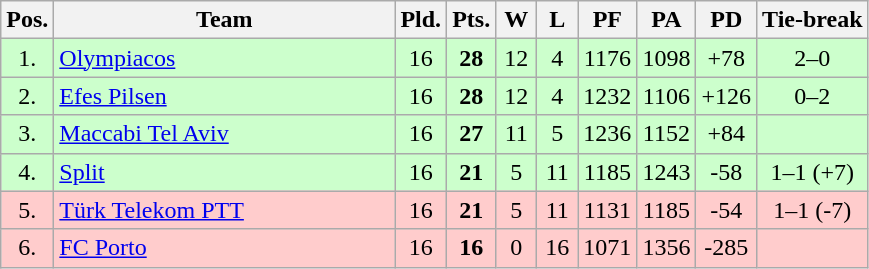<table class="wikitable" style="text-align:center">
<tr>
<th width=15>Pos.</th>
<th width=220>Team</th>
<th width=20>Pld.</th>
<th width=20>Pts.</th>
<th width=20>W</th>
<th width=20>L</th>
<th width=20>PF</th>
<th width=20>PA</th>
<th width=20>PD</th>
<th>Tie-break</th>
</tr>
<tr style="background: #ccffcc;">
<td>1.</td>
<td align=left> <a href='#'>Olympiacos</a></td>
<td>16</td>
<td><strong>28</strong></td>
<td>12</td>
<td>4</td>
<td>1176</td>
<td>1098</td>
<td>+78</td>
<td>2–0</td>
</tr>
<tr style="background: #ccffcc;">
<td>2.</td>
<td align=left> <a href='#'>Efes Pilsen</a></td>
<td>16</td>
<td><strong>28</strong></td>
<td>12</td>
<td>4</td>
<td>1232</td>
<td>1106</td>
<td>+126</td>
<td>0–2</td>
</tr>
<tr style="background: #ccffcc;">
<td>3.</td>
<td align=left> <a href='#'>Maccabi Tel Aviv</a></td>
<td>16</td>
<td><strong>27</strong></td>
<td>11</td>
<td>5</td>
<td>1236</td>
<td>1152</td>
<td>+84</td>
<td></td>
</tr>
<tr style="background: #ccffcc;">
<td>4.</td>
<td align=left> <a href='#'>Split</a></td>
<td>16</td>
<td><strong>21</strong></td>
<td>5</td>
<td>11</td>
<td>1185</td>
<td>1243</td>
<td>-58</td>
<td>1–1 (+7)</td>
</tr>
<tr style="background: #ffcccc;">
<td>5.</td>
<td align=left> <a href='#'>Türk Telekom PTT</a></td>
<td>16</td>
<td><strong>21</strong></td>
<td>5</td>
<td>11</td>
<td>1131</td>
<td>1185</td>
<td>-54</td>
<td>1–1 (-7)</td>
</tr>
<tr style="background: #ffcccc;">
<td>6.</td>
<td align=left> <a href='#'>FC Porto</a></td>
<td>16</td>
<td><strong>16</strong></td>
<td>0</td>
<td>16</td>
<td>1071</td>
<td>1356</td>
<td>-285</td>
<td></td>
</tr>
</table>
